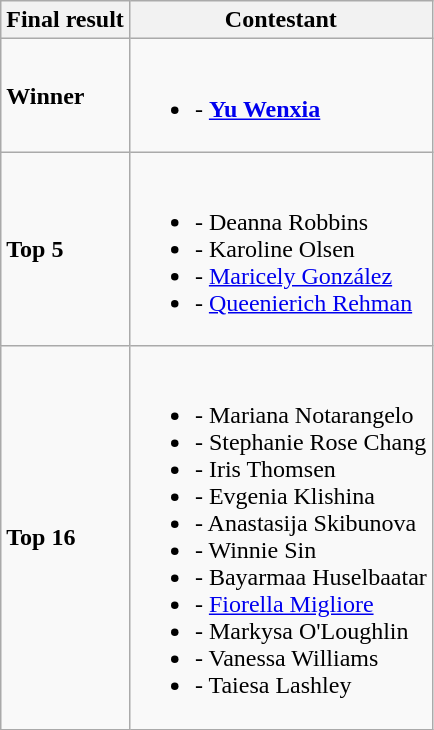<table class="wikitable">
<tr>
<th>Final result</th>
<th>Contestant</th>
</tr>
<tr>
<td><strong>Winner</strong></td>
<td><br><ul><li><strong></strong> - <strong><a href='#'>Yu Wenxia</a></strong></li></ul></td>
</tr>
<tr>
<td><strong>Top 5</strong></td>
<td><br><ul><li><strong></strong> - Deanna Robbins</li><li><strong></strong> - Karoline Olsen</li><li><strong></strong> - <a href='#'>Maricely González</a></li><li><strong></strong> - <a href='#'>Queenierich Rehman</a></li></ul></td>
</tr>
<tr>
<td><strong>Top 16</strong></td>
<td><br><ul><li><strong></strong> - Mariana Notarangelo</li><li><strong></strong> - Stephanie Rose Chang</li><li><strong></strong> - Iris Thomsen</li><li><strong></strong> - Evgenia Klishina</li><li><strong></strong> - Anastasija Skibunova</li><li><strong></strong> - Winnie Sin</li><li><strong></strong> - Bayarmaa Huselbaatar</li><li><strong></strong> - <a href='#'>Fiorella Migliore</a></li><li><strong></strong> - Markysa O'Loughlin</li><li><strong></strong> - Vanessa Williams</li><li><strong></strong> - Taiesa Lashley</li></ul></td>
</tr>
</table>
